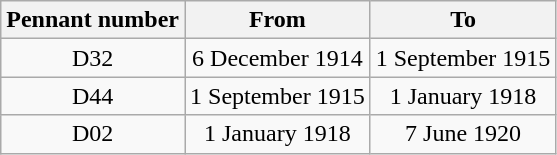<table class="wikitable" style="text-align:center">
<tr>
<th>Pennant number</th>
<th>From</th>
<th>To</th>
</tr>
<tr>
<td>D32</td>
<td>6 December 1914</td>
<td>1 September 1915</td>
</tr>
<tr>
<td>D44</td>
<td>1 September 1915</td>
<td>1 January 1918</td>
</tr>
<tr>
<td>D02</td>
<td>1 January 1918</td>
<td>7 June 1920</td>
</tr>
</table>
